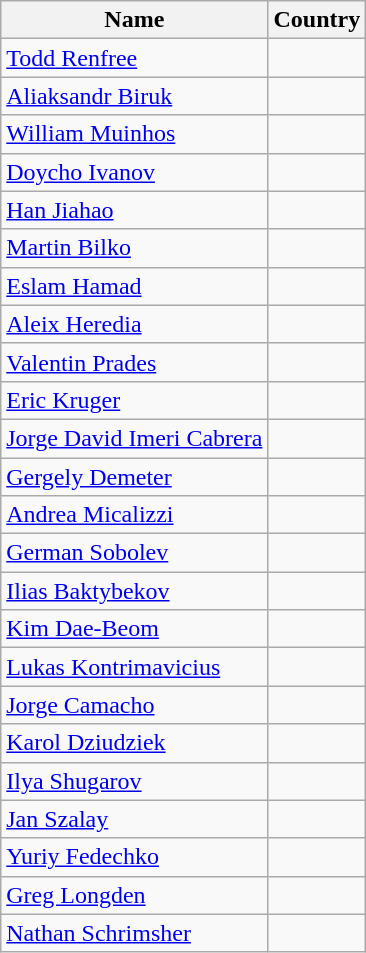<table class="wikitable">
<tr>
<th>Name</th>
<th>Country</th>
</tr>
<tr>
<td><a href='#'>Todd Renfree</a></td>
<td></td>
</tr>
<tr>
<td><a href='#'>Aliaksandr Biruk</a></td>
<td></td>
</tr>
<tr>
<td><a href='#'>William Muinhos</a></td>
<td></td>
</tr>
<tr>
<td><a href='#'>Doycho Ivanov</a></td>
<td></td>
</tr>
<tr>
<td><a href='#'>Han Jiahao</a></td>
<td></td>
</tr>
<tr>
<td><a href='#'>Martin Bilko</a></td>
<td></td>
</tr>
<tr>
<td><a href='#'>Eslam Hamad</a></td>
<td></td>
</tr>
<tr>
<td><a href='#'>Aleix Heredia</a></td>
<td></td>
</tr>
<tr>
<td><a href='#'>Valentin Prades</a></td>
<td></td>
</tr>
<tr>
<td><a href='#'>Eric Kruger</a></td>
<td></td>
</tr>
<tr>
<td><a href='#'>Jorge David Imeri Cabrera</a></td>
<td></td>
</tr>
<tr>
<td><a href='#'>Gergely Demeter</a></td>
<td></td>
</tr>
<tr>
<td><a href='#'>Andrea Micalizzi</a></td>
<td></td>
</tr>
<tr>
<td><a href='#'>German Sobolev</a></td>
<td></td>
</tr>
<tr>
<td><a href='#'>Ilias Baktybekov</a></td>
<td></td>
</tr>
<tr>
<td><a href='#'>Kim Dae-Beom</a></td>
<td></td>
</tr>
<tr>
<td><a href='#'>Lukas Kontrimavicius</a></td>
<td></td>
</tr>
<tr>
<td><a href='#'>Jorge Camacho</a></td>
<td></td>
</tr>
<tr>
<td><a href='#'>Karol Dziudziek</a></td>
<td></td>
</tr>
<tr>
<td><a href='#'>Ilya Shugarov</a></td>
<td></td>
</tr>
<tr>
<td><a href='#'>Jan Szalay</a></td>
<td></td>
</tr>
<tr>
<td><a href='#'>Yuriy Fedechko</a></td>
<td></td>
</tr>
<tr>
<td><a href='#'>Greg Longden</a></td>
<td></td>
</tr>
<tr>
<td><a href='#'>Nathan Schrimsher</a></td>
<td></td>
</tr>
</table>
